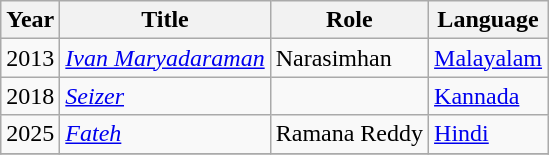<table class="wikitable sortable">
<tr>
<th scope="col">Year</th>
<th scope="col">Title</th>
<th scope="col">Role</th>
<th scope="col">Language</th>
</tr>
<tr>
<td>2013</td>
<td><em><a href='#'>Ivan Maryadaraman</a></em></td>
<td>Narasimhan</td>
<td><a href='#'>Malayalam</a></td>
</tr>
<tr>
<td>2018</td>
<td><em><a href='#'>Seizer</a></em></td>
<td></td>
<td><a href='#'>Kannada</a></td>
</tr>
<tr>
<td>2025</td>
<td><em><a href='#'>Fateh</a></em></td>
<td>Ramana Reddy</td>
<td><a href='#'>Hindi</a></td>
</tr>
<tr>
</tr>
</table>
